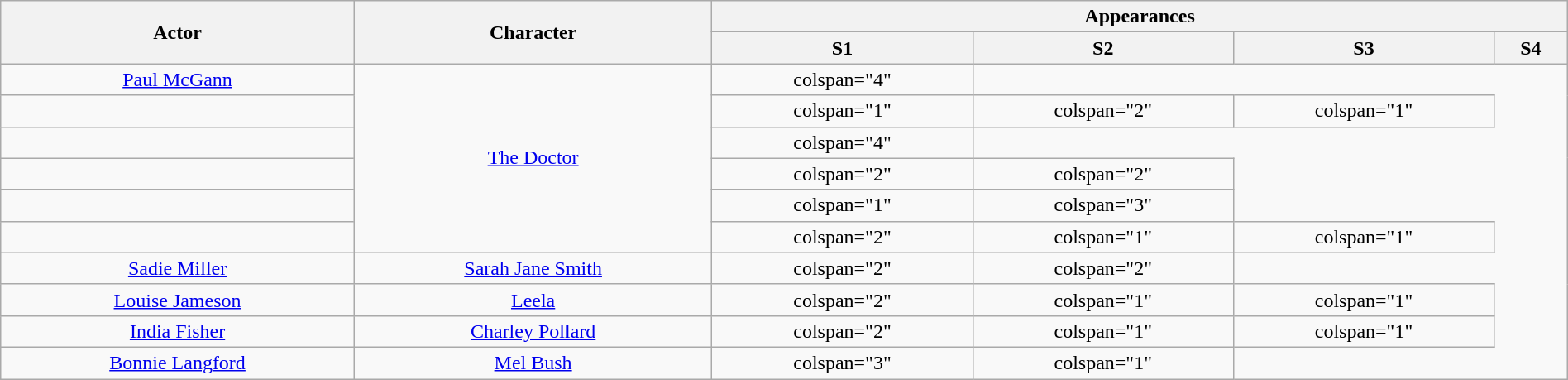<table class="wikitable" style="text-align:center;" width="100%">
<tr ">
<th rowspan="2">Actor</th>
<th rowspan="2">Character</th>
<th colspan="4">Appearances</th>
</tr>
<tr>
<th>S1</th>
<th>S2</th>
<th>S3</th>
<th>S4</th>
</tr>
<tr>
<td><a href='#'>Paul McGann</a></td>
<td rowspan="6"><a href='#'>The Doctor</a></td>
<td>colspan="4" </td>
</tr>
<tr>
<td></td>
<td>colspan="1" </td>
<td>colspan="2" </td>
<td>colspan="1" </td>
</tr>
<tr>
<td></td>
<td>colspan="4" </td>
</tr>
<tr>
<td></td>
<td>colspan="2" </td>
<td>colspan="2" </td>
</tr>
<tr>
<td></td>
<td>colspan="1" </td>
<td>colspan="3" </td>
</tr>
<tr>
<td></td>
<td>colspan="2" </td>
<td>colspan="1" </td>
<td>colspan="1" </td>
</tr>
<tr>
<td><a href='#'>Sadie Miller</a></td>
<td><a href='#'>Sarah Jane Smith</a></td>
<td>colspan="2" </td>
<td>colspan="2" </td>
</tr>
<tr>
<td><a href='#'>Louise Jameson</a></td>
<td><a href='#'>Leela</a></td>
<td>colspan="2" </td>
<td>colspan="1" </td>
<td>colspan="1" </td>
</tr>
<tr>
<td><a href='#'>India Fisher</a></td>
<td><a href='#'>Charley Pollard</a></td>
<td>colspan="2" </td>
<td>colspan="1" </td>
<td>colspan="1" </td>
</tr>
<tr>
<td><a href='#'>Bonnie Langford</a></td>
<td><a href='#'>Mel Bush</a></td>
<td>colspan="3" </td>
<td>colspan="1" </td>
</tr>
</table>
